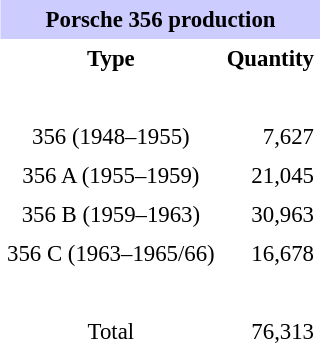<table class="toccolours"  cellpadding="4" cellspacing="0" style="float:right; margin:0 0 1em 1em; font-size:95%;">
<tr>
<th colspan="2"  style="background:#ccf; text-align:center;">Porsche 356 production</th>
</tr>
<tr>
<th style="text-align:center;">Type</th>
<th style="text-align:right;">Quantity</th>
</tr>
<tr>
<td colspan=2><br></td>
</tr>
<tr>
<td style="text-align:center;">356  (1948–1955)</td>
<td style="text-align:right;">7,627</td>
</tr>
<tr>
<td style="text-align:center;">356 A (1955–1959)</td>
<td style="text-align:right;">21,045</td>
</tr>
<tr>
<td style="text-align:center;">356 B (1959–1963)</td>
<td style="text-align:right;">30,963</td>
</tr>
<tr>
<td style="text-align:center;">356 C (1963–1965/66)</td>
<td style="text-align:right;">16,678</td>
</tr>
<tr>
<td colspan=2><br></td>
</tr>
<tr>
<td style="text-align:center;">Total</td>
<td style="text-align:right;">76,313</td>
</tr>
</table>
